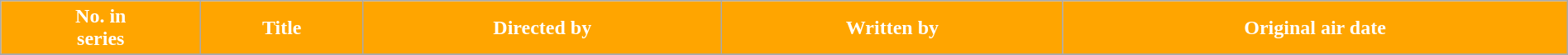<table class="wikitable plainrowheaders" style="width: 100%; margin-right: 0;">
<tr>
<th style="background-color: #FFA500; color: #ffffff;">No. in<br>series</th>
<th style="background-color: #FFA500; color: #ffffff;">Title</th>
<th style="background-color: #FFA500; color: #ffffff;">Directed by</th>
<th style="background-color: #FFA500; color: #ffffff;">Written by</th>
<th style="background-color: #FFA500; color: #ffffff;">Original air date</th>
</tr>
<tr>
</tr>
</table>
